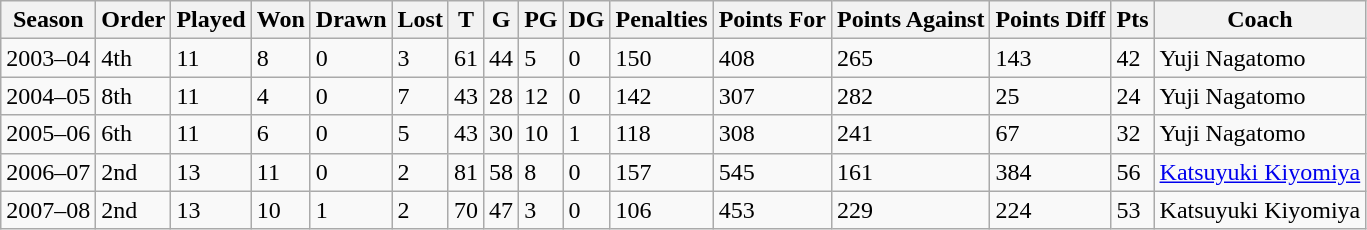<table class="wikitable">
<tr>
<th>Season</th>
<th>Order</th>
<th>Played</th>
<th>Won</th>
<th>Drawn</th>
<th>Lost</th>
<th>T</th>
<th>G</th>
<th>PG</th>
<th>DG</th>
<th>Penalties</th>
<th>Points For</th>
<th>Points Against</th>
<th>Points Diff</th>
<th>Pts</th>
<th>Coach</th>
</tr>
<tr>
<td>2003–04</td>
<td>4th</td>
<td>11</td>
<td>8</td>
<td>0</td>
<td>3</td>
<td>61</td>
<td>44</td>
<td>5</td>
<td>0</td>
<td>150</td>
<td>408</td>
<td>265</td>
<td>143</td>
<td>42</td>
<td>Yuji Nagatomo</td>
</tr>
<tr>
<td>2004–05</td>
<td>8th</td>
<td>11</td>
<td>4</td>
<td>0</td>
<td>7</td>
<td>43</td>
<td>28</td>
<td>12</td>
<td>0</td>
<td>142</td>
<td>307</td>
<td>282</td>
<td>25</td>
<td>24</td>
<td>Yuji Nagatomo</td>
</tr>
<tr>
<td>2005–06</td>
<td>6th</td>
<td>11</td>
<td>6</td>
<td>0</td>
<td>5</td>
<td>43</td>
<td>30</td>
<td>10</td>
<td>1</td>
<td>118</td>
<td>308</td>
<td>241</td>
<td>67</td>
<td>32</td>
<td>Yuji Nagatomo</td>
</tr>
<tr>
<td>2006–07</td>
<td>2nd</td>
<td>13</td>
<td>11</td>
<td>0</td>
<td>2</td>
<td>81</td>
<td>58</td>
<td>8</td>
<td>0</td>
<td>157</td>
<td>545</td>
<td>161</td>
<td>384</td>
<td>56</td>
<td><a href='#'>Katsuyuki Kiyomiya</a></td>
</tr>
<tr>
<td>2007–08</td>
<td>2nd</td>
<td>13</td>
<td>10</td>
<td>1</td>
<td>2</td>
<td>70</td>
<td>47</td>
<td>3</td>
<td>0</td>
<td>106</td>
<td>453</td>
<td>229</td>
<td>224</td>
<td>53</td>
<td>Katsuyuki Kiyomiya</td>
</tr>
</table>
